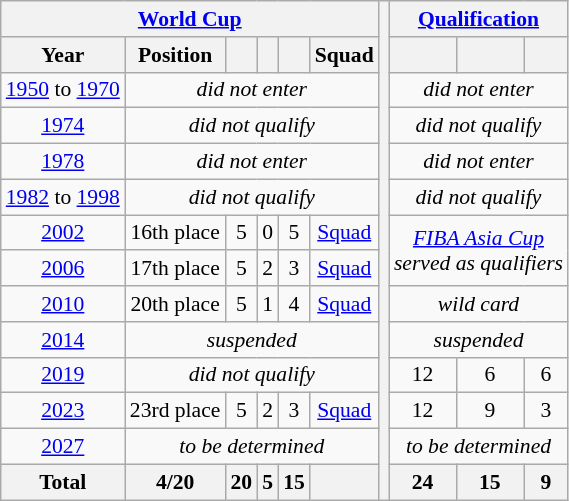<table class="wikitable" style="text-align: center;font-size:90%;">
<tr>
<th colspan=6><a href='#'>World Cup</a></th>
<th rowspan=14></th>
<th colspan=3><a href='#'>Qualification</a></th>
</tr>
<tr>
<th>Year</th>
<th>Position</th>
<th></th>
<th></th>
<th></th>
<th>Squad</th>
<th></th>
<th></th>
<th></th>
</tr>
<tr>
<td><a href='#'>1950</a> to <a href='#'>1970</a></td>
<td colspan=5><em>did not enter</em></td>
<td colspan="3"><em>did not enter</em></td>
</tr>
<tr>
<td> <a href='#'>1974</a></td>
<td colspan="5"><em>did not qualify</em></td>
<td colspan="3"><em>did not qualify</em></td>
</tr>
<tr>
<td> <a href='#'>1978</a></td>
<td colspan="5"><em>did not enter</em></td>
<td colspan="3"><em>did not enter</em></td>
</tr>
<tr>
<td><a href='#'>1982</a> to <a href='#'>1998</a></td>
<td colspan="5"><em>did not qualify</em></td>
<td colspan="3"><em>did not qualify</em></td>
</tr>
<tr>
<td> <a href='#'>2002</a></td>
<td>16th place</td>
<td>5</td>
<td>0</td>
<td>5</td>
<td><a href='#'>Squad</a></td>
<td colspan=3 rowspan=2><em><a href='#'>FIBA Asia Cup</a><br>served as qualifiers</em></td>
</tr>
<tr>
<td> <a href='#'>2006</a></td>
<td>17th place</td>
<td>5</td>
<td>2</td>
<td>3</td>
<td><a href='#'>Squad</a></td>
</tr>
<tr>
<td> <a href='#'>2010</a></td>
<td>20th place</td>
<td>5</td>
<td>1</td>
<td>4</td>
<td><a href='#'>Squad</a></td>
<td colspan=3><em>wild card</em></td>
</tr>
<tr>
<td> <a href='#'>2014</a></td>
<td colspan="5"><em>suspended</em></td>
<td colspan=3><em>suspended</em></td>
</tr>
<tr>
<td> <a href='#'>2019</a></td>
<td colspan=5><em>did not qualify</em></td>
<td>12</td>
<td>6</td>
<td>6</td>
</tr>
<tr>
<td> <a href='#'>2023</a></td>
<td>23rd place</td>
<td>5</td>
<td>2</td>
<td>3</td>
<td><a href='#'>Squad</a></td>
<td>12</td>
<td>9</td>
<td>3</td>
</tr>
<tr>
<td> <a href='#'>2027</a></td>
<td colspan="5"><em>to be determined</em></td>
<td colspan="3"><em>to be determined</em></td>
</tr>
<tr>
<th>Total</th>
<th>4/20</th>
<th>20</th>
<th>5</th>
<th>15</th>
<th></th>
<th>24</th>
<th>15</th>
<th>9</th>
</tr>
</table>
